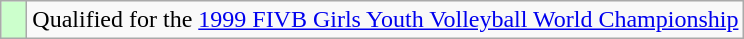<table class="wikitable" style="text-align: left;">
<tr>
<td width=10px bgcolor=#ccffcc></td>
<td>Qualified for the <a href='#'>1999 FIVB Girls Youth Volleyball World Championship</a></td>
</tr>
</table>
